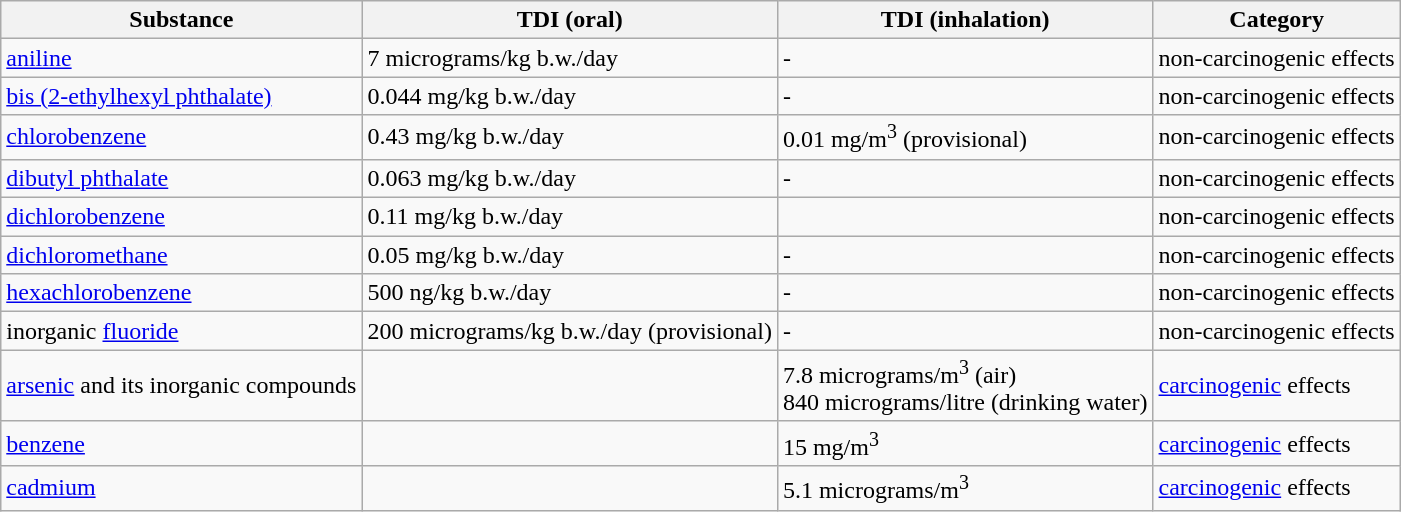<table class="wikitable">
<tr>
<th>Substance</th>
<th>TDI (oral)</th>
<th>TDI (inhalation)</th>
<th>Category</th>
</tr>
<tr>
<td><a href='#'>aniline</a></td>
<td>7 micrograms/kg b.w./day</td>
<td>-</td>
<td>non-carcinogenic effects</td>
</tr>
<tr>
<td><a href='#'>bis (2-ethylhexyl phthalate)</a></td>
<td>0.044 mg/kg b.w./day</td>
<td>-</td>
<td>non-carcinogenic effects</td>
</tr>
<tr>
<td><a href='#'>chlorobenzene</a></td>
<td>0.43 mg/kg b.w./day</td>
<td>0.01 mg/m<sup>3</sup> (provisional)</td>
<td>non-carcinogenic effects</td>
</tr>
<tr>
<td><a href='#'>dibutyl phthalate</a></td>
<td>0.063 mg/kg b.w./day</td>
<td>-</td>
<td>non-carcinogenic effects</td>
</tr>
<tr>
<td><a href='#'>dichlorobenzene</a></td>
<td>0.11 mg/kg b.w./day</td>
<td></td>
<td>non-carcinogenic effects</td>
</tr>
<tr>
<td><a href='#'>dichloromethane</a></td>
<td>0.05 mg/kg b.w./day</td>
<td>-</td>
<td>non-carcinogenic effects</td>
</tr>
<tr>
<td><a href='#'>hexachlorobenzene</a></td>
<td>500 ng/kg b.w./day</td>
<td>-</td>
<td>non-carcinogenic effects</td>
</tr>
<tr>
<td>inorganic <a href='#'>fluoride</a></td>
<td>200 micrograms/kg b.w./day (provisional)</td>
<td>-</td>
<td>non-carcinogenic effects</td>
</tr>
<tr>
<td><a href='#'>arsenic</a> and its inorganic compounds</td>
<td></td>
<td>7.8 micrograms/m<sup>3</sup> (air)<br>840 micrograms/litre (drinking water)</td>
<td><a href='#'>carcinogenic</a> effects</td>
</tr>
<tr>
<td><a href='#'>benzene</a></td>
<td></td>
<td>15 mg/m<sup>3</sup></td>
<td><a href='#'>carcinogenic</a> effects</td>
</tr>
<tr>
<td><a href='#'>cadmium</a></td>
<td></td>
<td>5.1 micrograms/m<sup>3</sup></td>
<td><a href='#'>carcinogenic</a> effects</td>
</tr>
</table>
